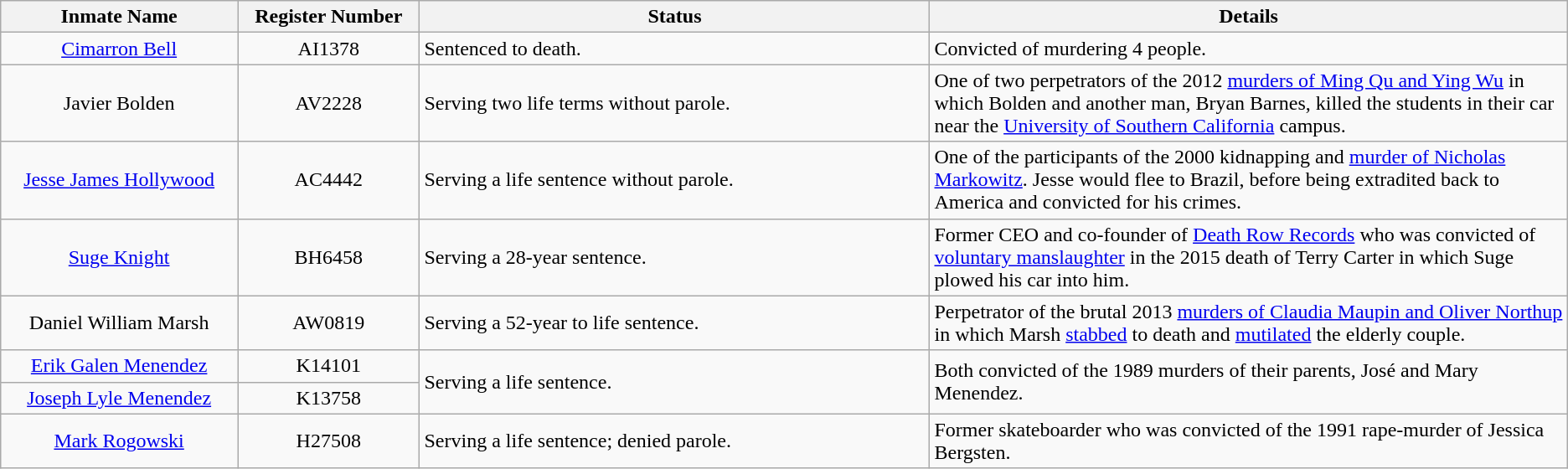<table class="wikitable sortable">
<tr>
<th width=13%>Inmate Name</th>
<th width=10%>Register Number</th>
<th width=28%>Status</th>
<th width=35%>Details</th>
</tr>
<tr>
<td style="text-align:center;"><a href='#'>Cimarron Bell</a></td>
<td style="text-align:center;">AI1378</td>
<td>Sentenced to death.</td>
<td>Convicted of murdering 4 people.</td>
</tr>
<tr>
<td style="text-align:center;">Javier Bolden</td>
<td style="text-align:center;">AV2228</td>
<td>Serving two life terms without parole.</td>
<td>One of two perpetrators of the 2012 <a href='#'>murders of Ming Qu and Ying Wu</a> in which Bolden and another man, Bryan Barnes, killed the students in their car near the <a href='#'>University of Southern California</a> campus.</td>
</tr>
<tr>
<td style="text-align:center;"><a href='#'>Jesse James Hollywood</a></td>
<td style="text-align:center;">AC4442</td>
<td>Serving a life sentence without parole.</td>
<td>One of the participants of the 2000 kidnapping and <a href='#'>murder of Nicholas Markowitz</a>. Jesse would flee to Brazil, before being extradited back to America and convicted for his crimes.</td>
</tr>
<tr>
<td style="text-align:center;"><a href='#'>Suge Knight</a></td>
<td style="text-align:center;">BH6458</td>
<td>Serving a 28-year sentence.</td>
<td>Former CEO and co-founder of <a href='#'>Death Row Records</a> who was convicted of <a href='#'>voluntary manslaughter</a> in the 2015 death of Terry Carter in which Suge plowed his car into him.</td>
</tr>
<tr>
<td style="text-align:center;">Daniel William Marsh</td>
<td style="text-align:center;">AW0819</td>
<td>Serving a 52-year to life sentence.</td>
<td>Perpetrator of the brutal 2013 <a href='#'>murders of Claudia Maupin and Oliver Northup</a> in which Marsh <a href='#'>stabbed</a> to death and <a href='#'>mutilated</a> the elderly couple.</td>
</tr>
<tr>
<td style="text-align:center;"><a href='#'>Erik Galen Menendez</a></td>
<td style="text-align:center;">K14101</td>
<td rowspan=2>Serving a life sentence.</td>
<td rowspan=2>Both convicted of the 1989 murders of their parents, José and Mary Menendez.</td>
</tr>
<tr>
<td style="text-align:center;"><a href='#'>Joseph Lyle Menendez</a></td>
<td style="text-align:center;">K13758</td>
</tr>
<tr>
<td style="text-align:center;"><a href='#'>Mark Rogowski</a></td>
<td style="text-align:center;">H27508</td>
<td>Serving a life sentence; denied parole.</td>
<td>Former skateboarder who was convicted of the 1991 rape-murder of Jessica Bergsten.</td>
</tr>
</table>
